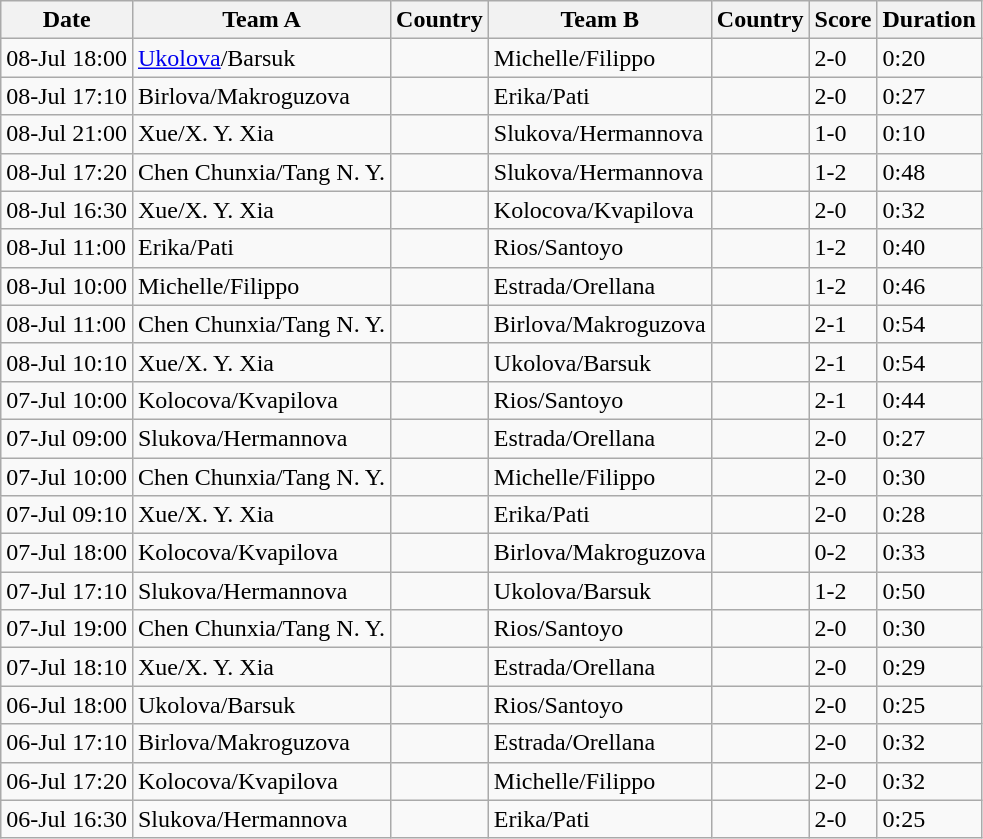<table class="wikitable sortable style=text-align: left; width: 75em ">
<tr>
<th>Date</th>
<th>Team A</th>
<th>Country</th>
<th>Team B</th>
<th>Country</th>
<th>Score</th>
<th>Duration</th>
</tr>
<tr>
<td>08-Jul	18:00</td>
<td><a href='#'>Ukolova</a>/Barsuk</td>
<td></td>
<td>Michelle/Filippo</td>
<td></td>
<td>2-0</td>
<td>0:20</td>
</tr>
<tr>
<td>08-Jul	17:10</td>
<td>Birlova/Makroguzova</td>
<td></td>
<td>Erika/Pati</td>
<td></td>
<td>2-0</td>
<td>0:27</td>
</tr>
<tr>
<td>08-Jul	21:00</td>
<td>Xue/X. Y. Xia</td>
<td></td>
<td>Slukova/Hermannova</td>
<td></td>
<td>1-0</td>
<td>0:10</td>
</tr>
<tr>
<td>08-Jul	17:20</td>
<td>Chen Chunxia/Tang N. Y.</td>
<td></td>
<td>Slukova/Hermannova</td>
<td></td>
<td>1-2</td>
<td>0:48</td>
</tr>
<tr>
<td>08-Jul	16:30</td>
<td>Xue/X. Y. Xia</td>
<td></td>
<td>Kolocova/Kvapilova</td>
<td></td>
<td>2-0</td>
<td>0:32</td>
</tr>
<tr>
<td>08-Jul	11:00</td>
<td>Erika/Pati</td>
<td></td>
<td>Rios/Santoyo</td>
<td></td>
<td>1-2</td>
<td>0:40</td>
</tr>
<tr>
<td>08-Jul	10:00</td>
<td>Michelle/Filippo</td>
<td></td>
<td>Estrada/Orellana</td>
<td></td>
<td>1-2</td>
<td>0:46</td>
</tr>
<tr>
<td>08-Jul	11:00</td>
<td>Chen Chunxia/Tang N. Y.</td>
<td></td>
<td>Birlova/Makroguzova</td>
<td></td>
<td>2-1</td>
<td>0:54</td>
</tr>
<tr>
<td>08-Jul	10:10</td>
<td>Xue/X. Y. Xia</td>
<td></td>
<td>Ukolova/Barsuk</td>
<td></td>
<td>2-1</td>
<td>0:54</td>
</tr>
<tr>
<td>07-Jul	10:00</td>
<td>Kolocova/Kvapilova</td>
<td></td>
<td>Rios/Santoyo</td>
<td></td>
<td>2-1</td>
<td>0:44</td>
</tr>
<tr>
<td>07-Jul	09:00</td>
<td>Slukova/Hermannova</td>
<td></td>
<td>Estrada/Orellana</td>
<td></td>
<td>2-0</td>
<td>0:27</td>
</tr>
<tr>
<td>07-Jul	10:00</td>
<td>Chen Chunxia/Tang N. Y.</td>
<td></td>
<td>Michelle/Filippo</td>
<td></td>
<td>2-0</td>
<td>0:30</td>
</tr>
<tr>
<td>07-Jul	09:10</td>
<td>Xue/X. Y. Xia</td>
<td></td>
<td>Erika/Pati</td>
<td></td>
<td>2-0</td>
<td>0:28</td>
</tr>
<tr>
<td>07-Jul	18:00</td>
<td>Kolocova/Kvapilova</td>
<td></td>
<td>Birlova/Makroguzova</td>
<td></td>
<td>0-2</td>
<td>0:33</td>
</tr>
<tr>
<td>07-Jul	17:10</td>
<td>Slukova/Hermannova</td>
<td></td>
<td>Ukolova/Barsuk</td>
<td></td>
<td>1-2</td>
<td>0:50</td>
</tr>
<tr>
<td>07-Jul	19:00</td>
<td>Chen Chunxia/Tang N. Y.</td>
<td></td>
<td>Rios/Santoyo</td>
<td></td>
<td>2-0</td>
<td>0:30</td>
</tr>
<tr>
<td>07-Jul	18:10</td>
<td>Xue/X. Y. Xia</td>
<td></td>
<td>Estrada/Orellana</td>
<td></td>
<td>2-0</td>
<td>0:29</td>
</tr>
<tr>
<td>06-Jul	18:00</td>
<td>Ukolova/Barsuk</td>
<td></td>
<td>Rios/Santoyo</td>
<td></td>
<td>2-0</td>
<td>0:25</td>
</tr>
<tr>
<td>06-Jul	17:10</td>
<td>Birlova/Makroguzova</td>
<td></td>
<td>Estrada/Orellana</td>
<td></td>
<td>2-0</td>
<td>0:32</td>
</tr>
<tr>
<td>06-Jul	17:20</td>
<td>Kolocova/Kvapilova</td>
<td></td>
<td>Michelle/Filippo</td>
<td></td>
<td>2-0</td>
<td>0:32</td>
</tr>
<tr>
<td>06-Jul	16:30</td>
<td>Slukova/Hermannova</td>
<td></td>
<td>Erika/Pati</td>
<td></td>
<td>2-0</td>
<td>0:25</td>
</tr>
</table>
